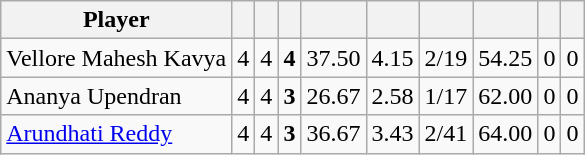<table class="wikitable sortable" style="text-align: center;">
<tr>
<th class="unsortable">Player</th>
<th></th>
<th></th>
<th></th>
<th></th>
<th></th>
<th></th>
<th></th>
<th></th>
<th></th>
</tr>
<tr>
<td style="text-align:left">Vellore Mahesh Kavya</td>
<td style="text-align:left">4</td>
<td>4</td>
<td><strong>4</strong></td>
<td>37.50</td>
<td>4.15</td>
<td>2/19</td>
<td>54.25</td>
<td>0</td>
<td>0</td>
</tr>
<tr>
<td style="text-align:left">Ananya Upendran</td>
<td style="text-align:left">4</td>
<td>4</td>
<td><strong>3</strong></td>
<td>26.67</td>
<td>2.58</td>
<td>1/17</td>
<td>62.00</td>
<td>0</td>
<td>0</td>
</tr>
<tr>
<td style="text-align:left"><a href='#'>Arundhati Reddy</a></td>
<td style="text-align:left">4</td>
<td>4</td>
<td><strong>3</strong></td>
<td>36.67</td>
<td>3.43</td>
<td>2/41</td>
<td>64.00</td>
<td>0</td>
<td>0</td>
</tr>
</table>
